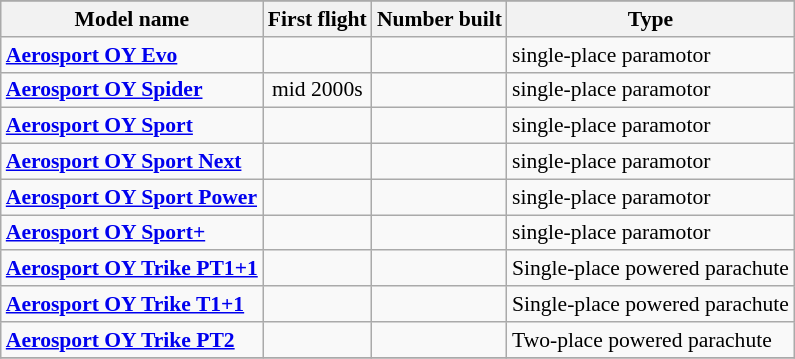<table class="wikitable" align=center style="font-size:90%;">
<tr>
</tr>
<tr style="background:#efefef;">
<th>Model name</th>
<th>First flight</th>
<th>Number built</th>
<th>Type</th>
</tr>
<tr>
<td align=left><strong><a href='#'>Aerosport OY Evo</a></strong></td>
<td align=center></td>
<td align=center></td>
<td align=left>single-place paramotor</td>
</tr>
<tr>
<td align=left><strong><a href='#'>Aerosport OY Spider</a></strong></td>
<td align=center>mid 2000s</td>
<td align=center></td>
<td align=left>single-place paramotor</td>
</tr>
<tr>
<td align=left><strong><a href='#'>Aerosport OY Sport</a></strong></td>
<td align=center></td>
<td align=center></td>
<td align=left>single-place paramotor</td>
</tr>
<tr>
<td align=left><strong><a href='#'>Aerosport OY Sport Next</a></strong></td>
<td align=center></td>
<td align=center></td>
<td align=left>single-place paramotor</td>
</tr>
<tr>
<td align=left><strong><a href='#'>Aerosport OY Sport Power</a></strong></td>
<td align=center></td>
<td align=center></td>
<td align=left>single-place paramotor</td>
</tr>
<tr>
<td align=left><strong><a href='#'>Aerosport OY Sport+</a></strong></td>
<td align=center></td>
<td align=center></td>
<td align=left>single-place paramotor</td>
</tr>
<tr>
<td align=left><strong><a href='#'>Aerosport OY Trike PT1+1</a></strong></td>
<td align=center></td>
<td align=center></td>
<td align=left>Single-place powered parachute</td>
</tr>
<tr>
<td align=left><strong><a href='#'>Aerosport OY Trike T1+1</a></strong></td>
<td align=center></td>
<td align=center></td>
<td align=left>Single-place powered parachute</td>
</tr>
<tr>
<td align=left><strong><a href='#'>Aerosport OY Trike PT2</a></strong></td>
<td align=center></td>
<td align=center></td>
<td align=left>Two-place powered parachute</td>
</tr>
<tr>
</tr>
</table>
